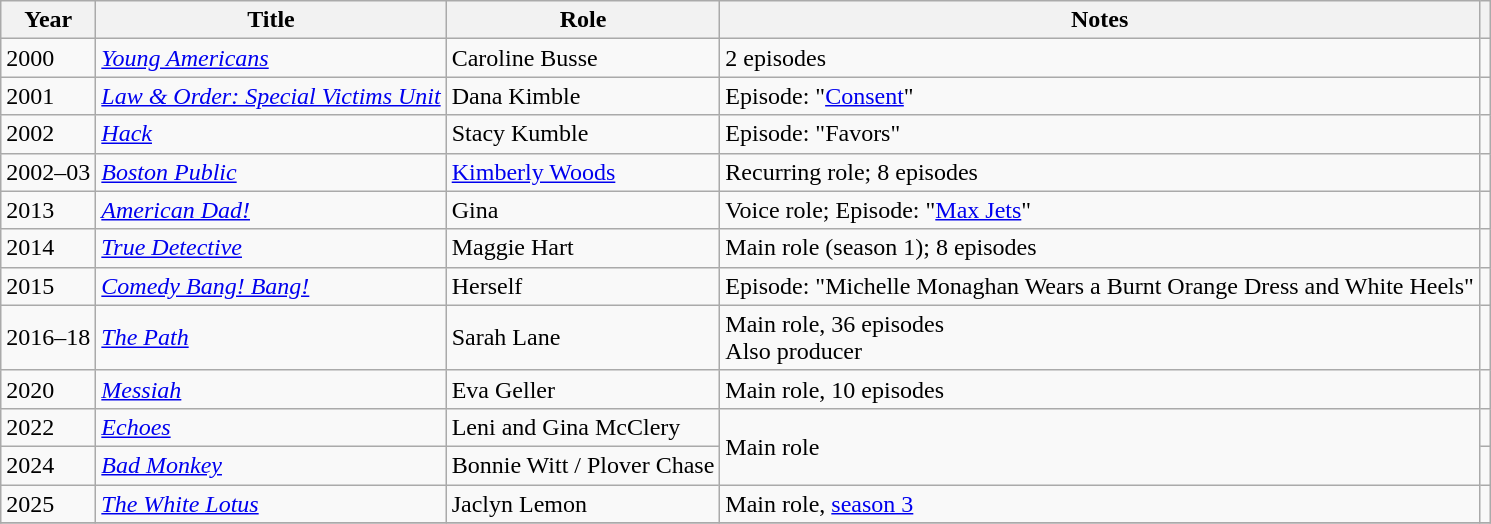<table class="wikitable sortable">
<tr>
<th>Year</th>
<th>Title</th>
<th>Role</th>
<th class="unsortable">Notes</th>
<th class="unsortable"></th>
</tr>
<tr>
<td>2000</td>
<td><em><a href='#'>Young Americans</a></em></td>
<td>Caroline Busse</td>
<td>2 episodes</td>
<td></td>
</tr>
<tr>
<td>2001</td>
<td><em><a href='#'>Law & Order: Special Victims Unit</a></em></td>
<td>Dana Kimble</td>
<td>Episode: "<a href='#'>Consent</a>"</td>
<td></td>
</tr>
<tr>
<td>2002</td>
<td><em><a href='#'>Hack</a></em></td>
<td>Stacy Kumble</td>
<td>Episode: "Favors"</td>
<td></td>
</tr>
<tr>
<td>2002–03</td>
<td><em><a href='#'>Boston Public</a></em></td>
<td><a href='#'>Kimberly Woods</a></td>
<td>Recurring role; 8 episodes</td>
<td></td>
</tr>
<tr>
<td>2013</td>
<td><em><a href='#'>American Dad!</a></em></td>
<td>Gina</td>
<td>Voice role; Episode: "<a href='#'>Max Jets</a>"</td>
<td></td>
</tr>
<tr>
<td>2014</td>
<td><em><a href='#'>True Detective</a></em></td>
<td>Maggie Hart</td>
<td>Main role (season 1); 8 episodes</td>
<td></td>
</tr>
<tr>
<td>2015</td>
<td><em><a href='#'>Comedy Bang! Bang!</a></em></td>
<td>Herself</td>
<td>Episode: "Michelle Monaghan Wears a Burnt Orange Dress and White Heels"</td>
<td></td>
</tr>
<tr>
<td>2016–18</td>
<td><em><a href='#'>The Path</a></em></td>
<td>Sarah Lane</td>
<td>Main role, 36 episodes <br> Also producer</td>
<td></td>
</tr>
<tr>
<td>2020</td>
<td><em><a href='#'>Messiah</a></em></td>
<td>Eva Geller</td>
<td>Main role, 10 episodes</td>
<td></td>
</tr>
<tr>
<td>2022</td>
<td><em><a href='#'>Echoes</a></em></td>
<td>Leni and Gina McClery</td>
<td rowspan=2>Main role</td>
<td></td>
</tr>
<tr>
<td>2024</td>
<td><em><a href='#'>Bad Monkey</a></em></td>
<td>Bonnie Witt / Plover Chase</td>
<td></td>
</tr>
<tr>
<td>2025</td>
<td><em><a href='#'>The White Lotus</a></em></td>
<td>Jaclyn Lemon</td>
<td>Main role, <a href='#'>season 3</a></td>
<td></td>
</tr>
<tr>
</tr>
</table>
